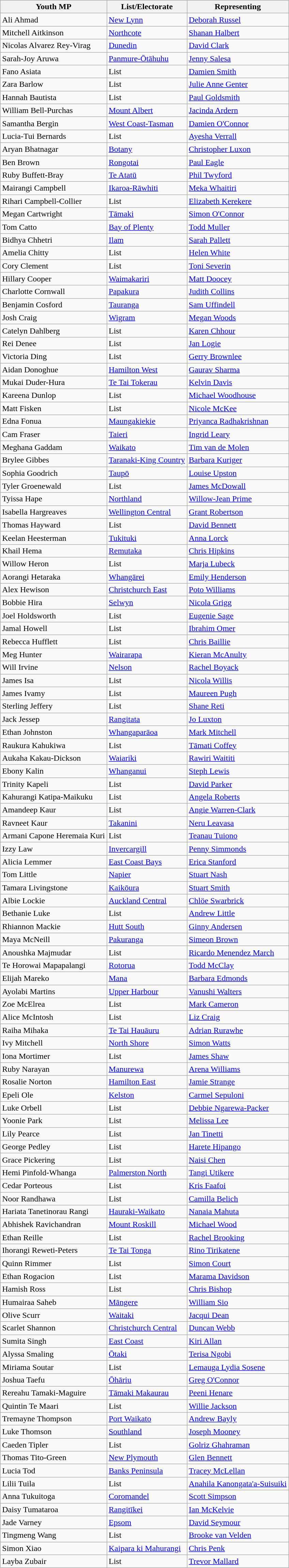<table class="wikitable sortable collapsible collapsed">
<tr>
<th scope="col">Youth MP</th>
<th scope="col">List/Electorate</th>
<th scope="col">Representing</th>
</tr>
<tr>
<td>Ali Ahmad</td>
<td><a href='#'>New Lynn</a></td>
<td><a href='#'>Deborah Russel</a></td>
</tr>
<tr>
<td>Mitchell Aitkinson</td>
<td><a href='#'>Northcote</a></td>
<td><a href='#'>Shanan Halbert</a></td>
</tr>
<tr>
<td>Nicolas Alvarez Rey-Virag</td>
<td><a href='#'>Dunedin</a></td>
<td><a href='#'>David Clark</a></td>
</tr>
<tr>
<td>Sarah-Joy Aruwa</td>
<td><a href='#'>Panmure-Ōtāhuhu</a></td>
<td><a href='#'>Jenny Salesa</a></td>
</tr>
<tr>
<td>Fano Asiata</td>
<td>List</td>
<td><a href='#'>Damien Smith</a></td>
</tr>
<tr>
<td>Zara Barlow</td>
<td>List</td>
<td><a href='#'>Julie Anne Genter</a></td>
</tr>
<tr>
<td>Hannah Bautista</td>
<td>List</td>
<td><a href='#'>Paul Goldsmith</a></td>
</tr>
<tr>
<td>William Bell-Purchas</td>
<td><a href='#'>Mount Albert</a></td>
<td><a href='#'>Jacinda Ardern</a></td>
</tr>
<tr>
<td>Samantha Bergin</td>
<td><a href='#'>West Coast-Tasman</a></td>
<td><a href='#'>Damien O'Connor</a></td>
</tr>
<tr>
<td>Lucia-Tui Bernards</td>
<td>List</td>
<td><a href='#'>Ayesha Verrall</a></td>
</tr>
<tr>
<td>Aryan Bhatnagar</td>
<td><a href='#'>Botany</a></td>
<td><a href='#'>Christopher Luxon</a></td>
</tr>
<tr>
<td>Ben Brown</td>
<td><a href='#'>Rongotai</a></td>
<td><a href='#'>Paul Eagle</a></td>
</tr>
<tr>
<td>Ruby Buffett-Bray</td>
<td><a href='#'>Te Atatū</a></td>
<td><a href='#'>Phil Twyford</a></td>
</tr>
<tr>
<td>Mairangi Campbell</td>
<td><a href='#'>Ikaroa-Rāwhiti</a></td>
<td><a href='#'>Meka Whaitiri</a></td>
</tr>
<tr>
<td>Rihari Campbell-Collier</td>
<td>List</td>
<td><a href='#'>Elizabeth Kerekere</a></td>
</tr>
<tr>
<td>Megan Cartwright</td>
<td><a href='#'>Tāmaki</a></td>
<td><a href='#'>Simon O'Connor</a></td>
</tr>
<tr>
<td>Tom Catto</td>
<td><a href='#'>Bay of Plenty</a></td>
<td><a href='#'>Todd Muller</a></td>
</tr>
<tr>
<td>Bidhya Chhetri</td>
<td><a href='#'>Ilam</a></td>
<td><a href='#'>Sarah Pallett</a></td>
</tr>
<tr>
<td>Amelia Chitty</td>
<td>List</td>
<td><a href='#'>Helen White</a></td>
</tr>
<tr>
<td>Cory Clement</td>
<td>List</td>
<td><a href='#'>Toni Severin</a></td>
</tr>
<tr>
<td>Hillary Cooper</td>
<td><a href='#'>Waimakariri</a></td>
<td><a href='#'>Matt Doocey</a></td>
</tr>
<tr>
<td>Charlotte Cornwall</td>
<td><a href='#'>Papakura</a></td>
<td><a href='#'>Judith Collins</a></td>
</tr>
<tr>
<td>Benjamin Cosford</td>
<td><a href='#'>Tauranga</a></td>
<td><a href='#'>Sam Uffindell</a></td>
</tr>
<tr>
<td>Josh Craig</td>
<td><a href='#'>Wigram</a></td>
<td><a href='#'>Megan Woods</a></td>
</tr>
<tr>
<td>Catelyn Dahlberg</td>
<td>List</td>
<td><a href='#'>Karen Chhour</a></td>
</tr>
<tr>
<td>Rei Denee</td>
<td>List</td>
<td><a href='#'>Jan Logie</a></td>
</tr>
<tr>
<td>Victoria Ding</td>
<td>List</td>
<td><a href='#'>Gerry Brownlee</a></td>
</tr>
<tr>
<td>Aidan Donoghue</td>
<td><a href='#'>Hamilton West</a></td>
<td><a href='#'>Gaurav Sharma</a></td>
</tr>
<tr>
<td>Mukai Duder-Hura</td>
<td><a href='#'>Te Tai Tokerau</a></td>
<td><a href='#'>Kelvin Davis</a></td>
</tr>
<tr>
<td>Kareena Dunlop</td>
<td>List</td>
<td><a href='#'>Michael Woodhouse</a></td>
</tr>
<tr>
<td>Matt Fisken</td>
<td>List</td>
<td><a href='#'>Nicole McKee</a></td>
</tr>
<tr>
<td>Edna Fonua</td>
<td><a href='#'>Maungakiekie</a></td>
<td><a href='#'>Priyanca Radhakrishnan</a></td>
</tr>
<tr>
<td>Cam Fraser</td>
<td><a href='#'>Taieri</a></td>
<td><a href='#'>Ingrid Leary</a></td>
</tr>
<tr>
<td>Meghana Gaddam</td>
<td><a href='#'>Waikato</a></td>
<td><a href='#'>Tim van de Molen</a></td>
</tr>
<tr>
<td>Brylee Gibbes</td>
<td><a href='#'>Taranaki-King Country</a></td>
<td><a href='#'>Barbara Kuriger</a></td>
</tr>
<tr>
<td>Sophia Goodrich</td>
<td><a href='#'>Taupō</a></td>
<td><a href='#'>Louise Upston</a></td>
</tr>
<tr>
<td>Tyler Groenewald</td>
<td>List</td>
<td><a href='#'>James McDowall</a></td>
</tr>
<tr>
<td>Tyissa Hape</td>
<td><a href='#'>Northland</a></td>
<td><a href='#'>Willow-Jean Prime</a></td>
</tr>
<tr>
<td>Isabella Hargreaves</td>
<td><a href='#'>Wellington Central</a></td>
<td><a href='#'>Grant Robertson</a></td>
</tr>
<tr>
<td>Thomas Hayward</td>
<td>List</td>
<td><a href='#'>David Bennett</a></td>
</tr>
<tr>
<td>Keelan Heesterman</td>
<td><a href='#'>Tukituki</a></td>
<td><a href='#'>Anna Lorck</a></td>
</tr>
<tr>
<td>Khail Hema</td>
<td><a href='#'>Remutaka</a></td>
<td><a href='#'>Chris Hipkins</a></td>
</tr>
<tr>
<td>Willow Heron</td>
<td>List</td>
<td><a href='#'>Marja Lubeck</a></td>
</tr>
<tr>
<td>Aorangi Hetaraka</td>
<td><a href='#'>Whangārei</a></td>
<td><a href='#'>Emily Henderson</a></td>
</tr>
<tr>
<td>Alex Hewison</td>
<td><a href='#'>Christchurch East</a></td>
<td><a href='#'>Poto Williams</a></td>
</tr>
<tr>
<td>Bobbie Hira</td>
<td><a href='#'>Selwyn</a></td>
<td><a href='#'>Nicola Grigg</a></td>
</tr>
<tr>
<td>Joel Holdsworth</td>
<td>List</td>
<td><a href='#'>Eugenie Sage</a></td>
</tr>
<tr>
<td>Jamal Howell</td>
<td>List</td>
<td><a href='#'>Ibrahim Omer</a></td>
</tr>
<tr>
<td>Rebecca Hufflett</td>
<td>List</td>
<td><a href='#'>Chris Baillie</a></td>
</tr>
<tr>
<td>Meg Hunter</td>
<td><a href='#'>Wairarapa</a></td>
<td><a href='#'>Kieran McAnulty</a></td>
</tr>
<tr>
<td>Will Irvine</td>
<td><a href='#'>Nelson</a></td>
<td><a href='#'>Rachel Boyack</a></td>
</tr>
<tr>
<td>James Isa</td>
<td>List</td>
<td><a href='#'>Nicola Willis</a></td>
</tr>
<tr>
<td>James Ivamy</td>
<td>List</td>
<td><a href='#'>Maureen Pugh</a></td>
</tr>
<tr>
<td>Sterling Jeffery</td>
<td>List</td>
<td><a href='#'>Shane Reti</a></td>
</tr>
<tr>
<td>Jack Jessep</td>
<td><a href='#'>Rangitata</a></td>
<td><a href='#'>Jo Luxton</a></td>
</tr>
<tr>
<td>Ethan Johnston</td>
<td><a href='#'>Whangaparāoa</a></td>
<td><a href='#'>Mark Mitchell</a></td>
</tr>
<tr>
<td>Raukura Kahukiwa</td>
<td>List</td>
<td><a href='#'>Tāmati Coffey</a></td>
</tr>
<tr>
<td>Aukaha Kakau-Dickson</td>
<td><a href='#'>Waiariki</a></td>
<td><a href='#'>Rawiri Waititi</a></td>
</tr>
<tr>
<td>Ebony Kalin</td>
<td><a href='#'>Whanganui</a></td>
<td><a href='#'>Steph Lewis</a></td>
</tr>
<tr>
<td>Trinity Kapeli</td>
<td>List</td>
<td><a href='#'>David Parker</a></td>
</tr>
<tr>
<td>Kahurangi Katipa-Maikuku</td>
<td>List</td>
<td><a href='#'>Angela Roberts</a></td>
</tr>
<tr>
<td>Amandeep Kaur</td>
<td>List</td>
<td><a href='#'>Angie Warren-Clark</a></td>
</tr>
<tr>
<td>Ravneet Kaur</td>
<td><a href='#'>Takanini</a></td>
<td><a href='#'>Neru Leavasa</a></td>
</tr>
<tr>
<td>Armani Capone Heremaia Kuri</td>
<td>List</td>
<td><a href='#'>Teanau Tuiono</a></td>
</tr>
<tr>
<td>Izzy Law</td>
<td><a href='#'>Invercargill</a></td>
<td><a href='#'>Penny Simmonds</a></td>
</tr>
<tr>
<td>Alicia Lemmer</td>
<td><a href='#'>East Coast Bays</a></td>
<td><a href='#'>Erica Stanford</a></td>
</tr>
<tr>
<td>Tom Little</td>
<td><a href='#'>Napier</a></td>
<td><a href='#'>Stuart Nash</a></td>
</tr>
<tr>
<td>Tamara Livingstone</td>
<td><a href='#'>Kaikōura</a></td>
<td><a href='#'>Stuart Smith</a></td>
</tr>
<tr>
<td>Albie Lockie</td>
<td><a href='#'>Auckland Central</a></td>
<td><a href='#'>Chlöe Swarbrick</a></td>
</tr>
<tr>
<td>Bethanie Luke</td>
<td>List</td>
<td><a href='#'>Andrew Little</a></td>
</tr>
<tr>
<td>Rhiannon Mackie</td>
<td><a href='#'>Hutt South</a></td>
<td><a href='#'>Ginny Andersen</a></td>
</tr>
<tr>
<td>Maya McNeill</td>
<td><a href='#'>Pakuranga</a></td>
<td><a href='#'>Simeon Brown</a></td>
</tr>
<tr>
<td>Anoushka Majmudar</td>
<td>List</td>
<td><a href='#'>Ricardo Menendez March</a></td>
</tr>
<tr>
<td>Te Horowai Mapapalangi</td>
<td><a href='#'>Rotorua</a></td>
<td><a href='#'>Todd McClay</a></td>
</tr>
<tr>
<td>Elijah Mareko</td>
<td><a href='#'>Mana</a></td>
<td><a href='#'>Barbara Edmonds</a></td>
</tr>
<tr>
<td>Ayolabi Martins</td>
<td><a href='#'>Upper Harbour</a></td>
<td><a href='#'>Vanushi Walters</a></td>
</tr>
<tr>
<td>Zoe McElrea</td>
<td>List</td>
<td><a href='#'>Mark Cameron</a></td>
</tr>
<tr>
<td>Alice McIntosh</td>
<td>List</td>
<td><a href='#'>Liz Craig</a></td>
</tr>
<tr>
<td>Raiha Mihaka</td>
<td><a href='#'>Te Tai Hauāuru</a></td>
<td><a href='#'>Adrian Rurawhe</a></td>
</tr>
<tr>
<td>Ivy Mitchell</td>
<td><a href='#'>North Shore</a></td>
<td><a href='#'>Simon Watts</a></td>
</tr>
<tr>
<td>Iona Mortimer</td>
<td>List</td>
<td><a href='#'>James Shaw</a></td>
</tr>
<tr>
<td>Ruby Narayan</td>
<td><a href='#'>Manurewa</a></td>
<td><a href='#'>Arena Williams</a></td>
</tr>
<tr>
<td>Rosalie Norton</td>
<td><a href='#'>Hamilton East</a></td>
<td><a href='#'>Jamie Strange</a></td>
</tr>
<tr>
<td>Epeli Ole</td>
<td><a href='#'>Kelston</a></td>
<td><a href='#'>Carmel Sepuloni</a></td>
</tr>
<tr>
<td>Luke Orbell</td>
<td>List</td>
<td><a href='#'>Debbie Ngarewa-Packer</a></td>
</tr>
<tr>
<td>Yoonie Park</td>
<td>List</td>
<td><a href='#'>Melissa Lee</a></td>
</tr>
<tr>
<td>Lily Pearce</td>
<td>List</td>
<td><a href='#'>Jan Tinetti</a></td>
</tr>
<tr>
<td>George Pedley</td>
<td>List</td>
<td><a href='#'>Harete Hipango</a></td>
</tr>
<tr>
<td>Grace Pickering</td>
<td>List</td>
<td><a href='#'>Naisi Chen</a></td>
</tr>
<tr>
<td>Hemi Pinfold-Whanga</td>
<td><a href='#'>Palmerston North</a></td>
<td><a href='#'>Tangi Utikere</a></td>
</tr>
<tr>
<td>Cedar Porteous</td>
<td>List</td>
<td><a href='#'>Kris Faafoi</a></td>
</tr>
<tr>
<td>Noor Randhawa</td>
<td>List</td>
<td><a href='#'>Camilla Belich</a></td>
</tr>
<tr>
<td>Hariata Tanetinorau Rangi</td>
<td><a href='#'>Hauraki-Waikato</a></td>
<td><a href='#'>Nanaia Mahuta</a></td>
</tr>
<tr>
<td>Abhishek Ravichandran</td>
<td><a href='#'>Mount Roskill</a></td>
<td><a href='#'>Michael Wood</a></td>
</tr>
<tr>
<td>Ethan Reille</td>
<td>List</td>
<td><a href='#'>Rachel Brooking</a></td>
</tr>
<tr>
<td>Ihorangi Reweti-Peters</td>
<td><a href='#'>Te Tai Tonga</a></td>
<td><a href='#'>Rino Tirikatene</a></td>
</tr>
<tr>
<td>Quinn Rimmer</td>
<td>List</td>
<td><a href='#'>Simon Court</a></td>
</tr>
<tr>
<td>Ethan Rogacion</td>
<td>List</td>
<td><a href='#'>Marama Davidson</a></td>
</tr>
<tr>
<td>Hamish Ross</td>
<td>List</td>
<td><a href='#'>Chris Bishop</a></td>
</tr>
<tr>
<td>Humairaa Saheb</td>
<td><a href='#'>Māngere</a></td>
<td><a href='#'>William Sio</a></td>
</tr>
<tr>
<td>Olive Scurr</td>
<td><a href='#'>Waitaki</a></td>
<td><a href='#'>Jacqui Dean</a></td>
</tr>
<tr>
<td>Scarlet Shannon</td>
<td><a href='#'>Christchurch Central</a></td>
<td><a href='#'>Duncan Webb</a></td>
</tr>
<tr>
<td>Sumita Singh</td>
<td><a href='#'>East Coast</a></td>
<td><a href='#'>Kiri Allan</a></td>
</tr>
<tr>
<td>Alyssa Smaling</td>
<td><a href='#'>Ōtaki</a></td>
<td><a href='#'>Terisa Ngobi</a></td>
</tr>
<tr>
<td>Miriama Soutar</td>
<td>List</td>
<td><a href='#'>Lemauga Lydia Sosene</a></td>
</tr>
<tr>
<td>Joshua Taefu</td>
<td><a href='#'>Ōhāriu</a></td>
<td><a href='#'>Greg O'Connor</a></td>
</tr>
<tr>
<td>Rereahu Tamaki-Maguire</td>
<td><a href='#'>Tāmaki Makaurau</a></td>
<td><a href='#'>Peeni Henare</a></td>
</tr>
<tr>
<td>Quintin Te Maari</td>
<td>List</td>
<td><a href='#'>Willie Jackson</a></td>
</tr>
<tr>
<td>Tremayne Thompson</td>
<td><a href='#'>Port Waikato</a></td>
<td><a href='#'>Andrew Bayly</a></td>
</tr>
<tr>
<td>Luke Thomson</td>
<td><a href='#'>Southland</a></td>
<td><a href='#'>Joseph Mooney</a></td>
</tr>
<tr>
<td>Caeden Tipler</td>
<td>List</td>
<td><a href='#'>Golriz Ghahraman</a></td>
</tr>
<tr>
<td>Thomas Tito-Green</td>
<td><a href='#'>New Plymouth</a></td>
<td><a href='#'>Glen Bennett</a></td>
</tr>
<tr>
<td>Lucia Tod</td>
<td><a href='#'>Banks Peninsula</a></td>
<td><a href='#'>Tracey McLellan</a></td>
</tr>
<tr>
<td>Lilii Tuila</td>
<td>List</td>
<td><a href='#'>Anahila Kanongata'a-Suisuiki</a></td>
</tr>
<tr>
<td>Anna Tukuitoga</td>
<td><a href='#'>Coromandel</a></td>
<td><a href='#'>Scott Simpson</a></td>
</tr>
<tr>
<td>Daisy Tumataroa</td>
<td><a href='#'>Rangitīkei</a></td>
<td><a href='#'>Ian McKelvie</a></td>
</tr>
<tr>
<td>Jade Varney</td>
<td><a href='#'>Epsom</a></td>
<td><a href='#'>David Seymour</a></td>
</tr>
<tr>
<td>Tingmeng Wang</td>
<td>List</td>
<td><a href='#'>Brooke van Velden</a></td>
</tr>
<tr>
<td>Simon Xiao</td>
<td><a href='#'>Kaipara ki Mahurangi</a></td>
<td><a href='#'>Chris Penk</a></td>
</tr>
<tr>
<td>Layba Zubair</td>
<td>List</td>
<td><a href='#'>Trevor Mallard</a></td>
</tr>
</table>
